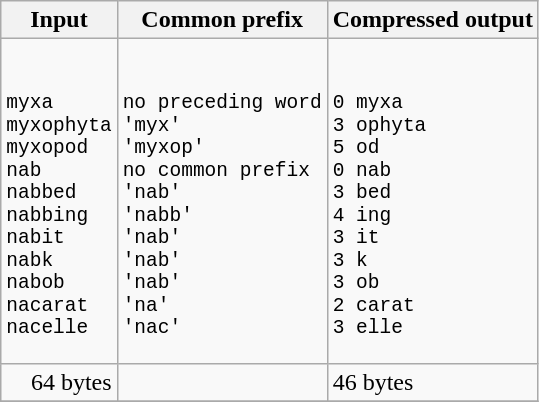<table class="wikitable">
<tr>
<th>Input</th>
<th>Common prefix</th>
<th>Compressed output</th>
</tr>
<tr>
<td><br><pre>
myxa
myxophyta
myxopod
nab
nabbed
nabbing
nabit
nabk
nabob
nacarat
nacelle
</pre></td>
<td><br><pre>
no preceding word
'myx'
'myxop'
no common prefix
'nab'
'nabb'
'nab'
'nab'
'nab'
'na'
'nac'
</pre></td>
<td><br><pre>
0 myxa
3 ophyta
5 od
0 nab
3 bed
4 ing
3 it
3 k
3 ob
2 carat
3 elle
</pre></td>
</tr>
<tr>
<td align="right">64 bytes</td>
<td></td>
<td align="left">46 bytes</td>
</tr>
<tr>
</tr>
</table>
